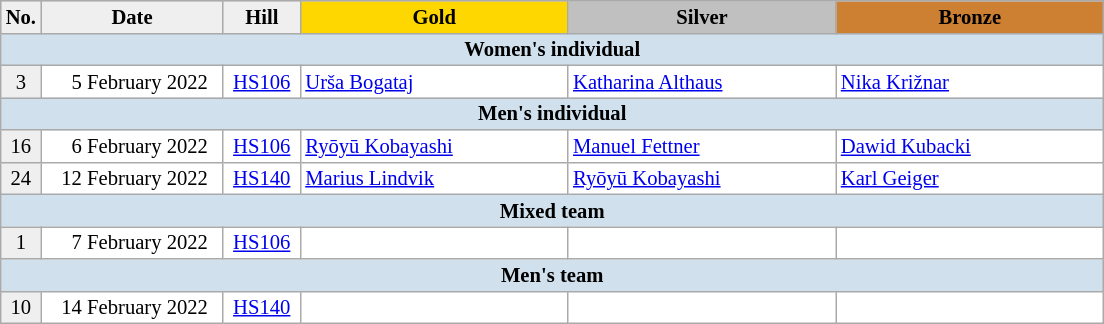<table class="wikitable plainrowheaders" style="background:#fff; font-size:86%; line-height:15px; border:grey solid 1px; border-collapse:collapse">
<tr style="background:#ccc; text-align:center;">
<th style="background:#EFEFEF;" width="20">No.</th>
<th style="background:#EFEFEF;" width="115">Date</th>
<th style="background:#EFEFEF;" width="45">Hill</th>
<th style="background:#FFD700;" width="172">Gold</th>
<th style="background:#C0C0C0;" width="172">Silver</th>
<th style="background:#CD7F32;" width="172">Bronze</th>
</tr>
<tr>
<td align="center" bgcolor="#d0e0ed" colspan="6"><strong>Women's individual</strong></td>
</tr>
<tr>
<td align=center bgcolor=#EFEFEF>3</td>
<td align=right>5 February 2022  </td>
<td align=center><a href='#'>HS106</a></td>
<td> <a href='#'>Urša Bogataj</a></td>
<td> <a href='#'>Katharina Althaus</a></td>
<td> <a href='#'>Nika Križnar</a></td>
</tr>
<tr>
<td align="center" bgcolor="#d0e0ed" colspan="6"><strong>Men's individual</strong></td>
</tr>
<tr>
<td align=center bgcolor=#EFEFEF>16</td>
<td align=right>6 February 2022  </td>
<td align=center><a href='#'>HS106</a></td>
<td> <a href='#'>Ryōyū Kobayashi</a></td>
<td> <a href='#'>Manuel Fettner</a></td>
<td> <a href='#'>Dawid Kubacki</a></td>
</tr>
<tr>
<td align=center bgcolor=#EFEFEF>24</td>
<td align=right>12 February 2022  </td>
<td align=center><a href='#'>HS140</a></td>
<td> <a href='#'>Marius Lindvik</a></td>
<td> <a href='#'>Ryōyū Kobayashi</a></td>
<td> <a href='#'>Karl Geiger</a></td>
</tr>
<tr>
<td align="center" bgcolor="#d0e0ed" colspan="6"><strong>Mixed team</strong></td>
</tr>
<tr>
<td align=center bgcolor=#EFEFEF>1</td>
<td align=right>7 February 2022  </td>
<td align=center><a href='#'>HS106</a></td>
<td></td>
<td></td>
<td></td>
</tr>
<tr>
<td align="center" bgcolor="#d0e0ed" colspan="6"><strong>Men's team</strong></td>
</tr>
<tr>
<td align=center bgcolor=#EFEFEF>10</td>
<td align=right>14 February 2022  </td>
<td align=center><a href='#'>HS140</a></td>
<td></td>
<td></td>
<td></td>
</tr>
</table>
